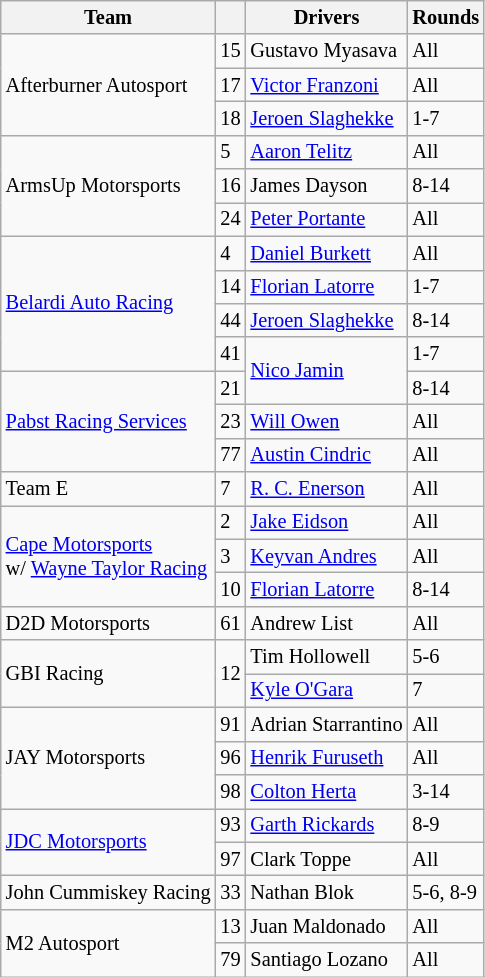<table class="wikitable" style="font-size:85%;">
<tr>
<th>Team</th>
<th></th>
<th>Drivers</th>
<th>Rounds</th>
</tr>
<tr>
<td rowspan=3>Afterburner Autosport</td>
<td>15</td>
<td> Gustavo Myasava</td>
<td>All</td>
</tr>
<tr>
<td>17</td>
<td> <a href='#'>Victor Franzoni</a></td>
<td>All</td>
</tr>
<tr>
<td>18</td>
<td> <a href='#'>Jeroen Slaghekke</a></td>
<td>1-7</td>
</tr>
<tr>
<td rowspan=3>ArmsUp Motorsports</td>
<td>5</td>
<td> <a href='#'>Aaron Telitz</a></td>
<td>All</td>
</tr>
<tr>
<td>16</td>
<td> James Dayson</td>
<td>8-14</td>
</tr>
<tr>
<td>24</td>
<td> <a href='#'>Peter Portante</a></td>
<td>All</td>
</tr>
<tr>
<td rowspan=4><a href='#'>Belardi Auto Racing</a></td>
<td>4</td>
<td> <a href='#'>Daniel Burkett</a></td>
<td>All</td>
</tr>
<tr>
<td>14</td>
<td> <a href='#'>Florian Latorre</a></td>
<td>1-7</td>
</tr>
<tr>
<td>44</td>
<td> <a href='#'>Jeroen Slaghekke</a></td>
<td>8-14</td>
</tr>
<tr>
<td>41</td>
<td rowspan=2> <a href='#'>Nico Jamin</a></td>
<td>1-7</td>
</tr>
<tr>
<td rowspan=3><a href='#'>Pabst Racing Services</a></td>
<td>21</td>
<td>8-14</td>
</tr>
<tr>
<td>23</td>
<td> <a href='#'>Will Owen</a></td>
<td>All</td>
</tr>
<tr>
<td>77</td>
<td> <a href='#'>Austin Cindric</a></td>
<td>All</td>
</tr>
<tr>
<td>Team E</td>
<td>7</td>
<td> <a href='#'>R. C. Enerson</a></td>
<td>All</td>
</tr>
<tr>
<td rowspan=3><a href='#'>Cape Motorsports</a><br>w/ <a href='#'>Wayne Taylor Racing</a></td>
<td>2</td>
<td> <a href='#'>Jake Eidson</a></td>
<td>All</td>
</tr>
<tr>
<td>3</td>
<td> <a href='#'>Keyvan Andres</a></td>
<td>All</td>
</tr>
<tr>
<td>10</td>
<td> <a href='#'>Florian Latorre</a></td>
<td>8-14</td>
</tr>
<tr>
<td>D2D Motorsports</td>
<td>61</td>
<td> Andrew List</td>
<td>All</td>
</tr>
<tr>
<td rowspan=2>GBI Racing</td>
<td rowspan=2>12</td>
<td> Tim Hollowell</td>
<td>5-6</td>
</tr>
<tr>
<td> <a href='#'>Kyle O'Gara</a></td>
<td>7</td>
</tr>
<tr>
<td rowspan=3>JAY Motorsports</td>
<td>91</td>
<td> Adrian Starrantino</td>
<td>All</td>
</tr>
<tr>
<td>96</td>
<td> <a href='#'>Henrik Furuseth</a></td>
<td>All</td>
</tr>
<tr>
<td>98</td>
<td> <a href='#'>Colton Herta</a></td>
<td>3-14</td>
</tr>
<tr>
<td rowspan=2><a href='#'>JDC Motorsports</a></td>
<td>93</td>
<td> <a href='#'>Garth Rickards</a></td>
<td>8-9</td>
</tr>
<tr>
<td>97</td>
<td> Clark Toppe</td>
<td>All</td>
</tr>
<tr>
<td>John Cummiskey Racing</td>
<td>33</td>
<td> Nathan Blok</td>
<td>5-6, 8-9</td>
</tr>
<tr>
<td rowspan=2>M2 Autosport</td>
<td>13</td>
<td> Juan Maldonado</td>
<td>All</td>
</tr>
<tr>
<td>79</td>
<td> Santiago Lozano</td>
<td>All</td>
</tr>
</table>
